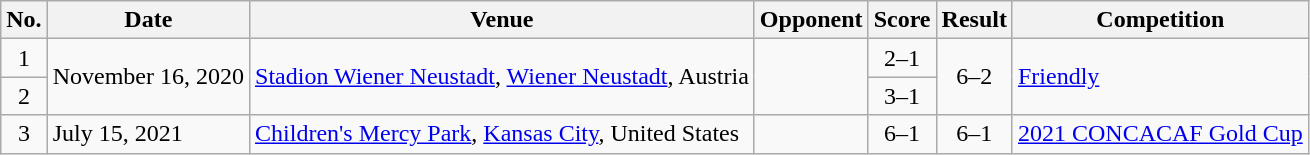<table class="wikitable sortable">
<tr>
<th scope="col">No.</th>
<th scope="col">Date</th>
<th scope="col">Venue</th>
<th scope="col">Opponent</th>
<th scope="col">Score</th>
<th scope="col">Result</th>
<th scope="col">Competition</th>
</tr>
<tr>
<td align="center">1</td>
<td rowspan="2">November 16, 2020</td>
<td rowspan="2"><a href='#'>Stadion Wiener Neustadt</a>, <a href='#'>Wiener Neustadt</a>, Austria</td>
<td rowspan="2"></td>
<td align="center">2–1</td>
<td rowspan="2" align="center">6–2</td>
<td rowspan="2"><a href='#'>Friendly</a></td>
</tr>
<tr>
<td align="center">2</td>
<td align="center">3–1</td>
</tr>
<tr>
<td align="center">3</td>
<td>July 15, 2021</td>
<td><a href='#'>Children's Mercy Park</a>, <a href='#'>Kansas City</a>, United States</td>
<td></td>
<td align="center">6–1</td>
<td align="center">6–1</td>
<td><a href='#'>2021 CONCACAF Gold Cup</a></td>
</tr>
</table>
